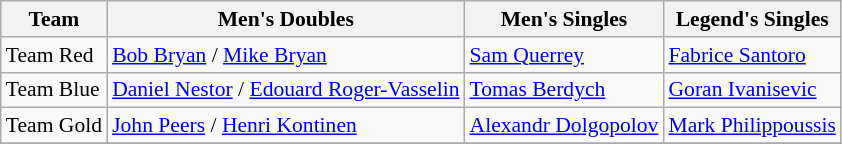<table class="wikitable" style="font-size:90%">
<tr>
<th>Team</th>
<th>Men's Doubles</th>
<th>Men's Singles</th>
<th>Legend's Singles</th>
</tr>
<tr>
<td>Team Red</td>
<td> <a href='#'>Bob Bryan</a> /  <a href='#'>Mike Bryan</a></td>
<td> <a href='#'>Sam Querrey</a></td>
<td> <a href='#'>Fabrice Santoro</a></td>
</tr>
<tr>
<td>Team Blue</td>
<td> <a href='#'>Daniel Nestor</a> /  <a href='#'>Edouard Roger-Vasselin</a></td>
<td> <a href='#'>Tomas Berdych</a></td>
<td> <a href='#'>Goran Ivanisevic</a></td>
</tr>
<tr>
<td>Team Gold</td>
<td> <a href='#'>John Peers</a> /  <a href='#'>Henri Kontinen</a></td>
<td> <a href='#'>Alexandr Dolgopolov</a></td>
<td> <a href='#'>Mark Philippoussis</a></td>
</tr>
<tr>
</tr>
</table>
